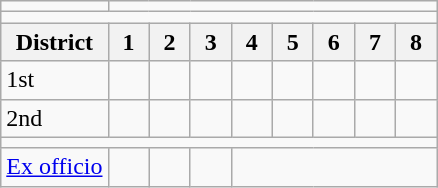<table class=wikitable>
<tr>
<td></td>
<td colspan=9 bgcolor=></td>
</tr>
<tr>
<td colspan=9></td>
</tr>
<tr>
<th>District</th>
<th style="width:20px;">1</th>
<th width=20px>2</th>
<th width=20px>3</th>
<th width=20px>4</th>
<th width=20px>5</th>
<th width=20px>6</th>
<th width=20px>7</th>
<th width=20px>8</th>
</tr>
<tr>
<td>1st</td>
<td></td>
<td></td>
<td></td>
<td></td>
<td></td>
<td></td>
<td></td>
<td></td>
</tr>
<tr>
<td>2nd</td>
<td></td>
<td></td>
<td></td>
<td></td>
<td></td>
<td></td>
<td></td>
<td></td>
</tr>
<tr>
<td colspan=9></td>
</tr>
<tr>
<td><a href='#'>Ex officio</a></td>
<td></td>
<td></td>
<td></td>
<td colspan=5></td>
</tr>
</table>
